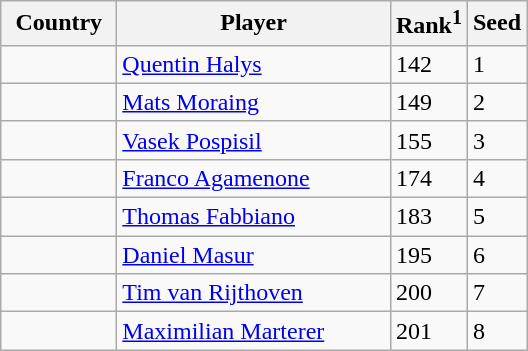<table class="sortable wikitable">
<tr>
<th width="70">Country</th>
<th width="175">Player</th>
<th>Rank<sup>1</sup></th>
<th>Seed</th>
</tr>
<tr>
<td></td>
<td><a href='#'>Quentin Halys</a></td>
<td>142</td>
<td>1</td>
</tr>
<tr>
<td></td>
<td><a href='#'>Mats Moraing</a></td>
<td>149</td>
<td>2</td>
</tr>
<tr>
<td></td>
<td><a href='#'>Vasek Pospisil</a></td>
<td>155</td>
<td>3</td>
</tr>
<tr>
<td></td>
<td><a href='#'>Franco Agamenone</a></td>
<td>174</td>
<td>4</td>
</tr>
<tr>
<td></td>
<td><a href='#'>Thomas Fabbiano</a></td>
<td>183</td>
<td>5</td>
</tr>
<tr>
<td></td>
<td><a href='#'>Daniel Masur</a></td>
<td>195</td>
<td>6</td>
</tr>
<tr>
<td></td>
<td><a href='#'>Tim van Rijthoven</a></td>
<td>200</td>
<td>7</td>
</tr>
<tr>
<td></td>
<td><a href='#'>Maximilian Marterer</a></td>
<td>201</td>
<td>8</td>
</tr>
</table>
